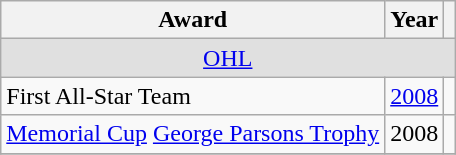<table class="wikitable">
<tr>
<th>Award</th>
<th>Year</th>
<th></th>
</tr>
<tr ALIGN="center" bgcolor="#e0e0e0">
<td colspan="3"><a href='#'>OHL</a></td>
</tr>
<tr>
<td>First All-Star Team</td>
<td><a href='#'>2008</a></td>
<td></td>
</tr>
<tr>
<td><a href='#'>Memorial Cup</a> <a href='#'>George Parsons Trophy</a></td>
<td>2008</td>
<td></td>
</tr>
<tr>
</tr>
</table>
